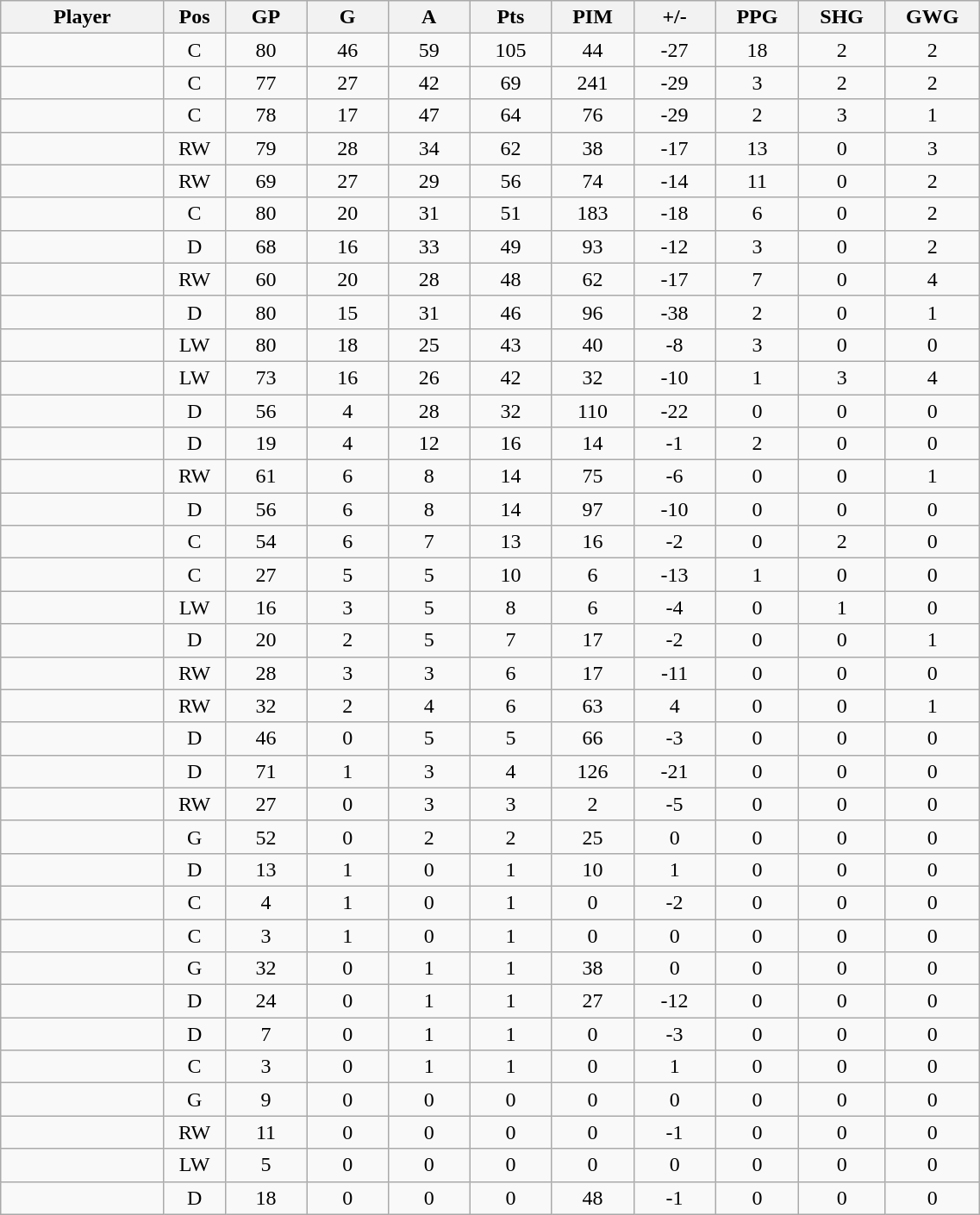<table class="wikitable sortable" width="60%">
<tr ALIGN="center">
<th bgcolor="#DDDDFF" width="10%">Player</th>
<th bgcolor="#DDDDFF" width="3%" title="Position">Pos</th>
<th bgcolor="#DDDDFF" width="5%" title="Games played">GP</th>
<th bgcolor="#DDDDFF" width="5%" title="Goals">G</th>
<th bgcolor="#DDDDFF" width="5%" title="Assists">A</th>
<th bgcolor="#DDDDFF" width="5%" title="Points">Pts</th>
<th bgcolor="#DDDDFF" width="5%" title="Penalties in Minutes">PIM</th>
<th bgcolor="#DDDDFF" width="5%" title="Plus/Minus">+/-</th>
<th bgcolor="#DDDDFF" width="5%" title="Power Play Goals">PPG</th>
<th bgcolor="#DDDDFF" width="5%" title="Short-handed Goals">SHG</th>
<th bgcolor="#DDDDFF" width="5%" title="Game-winning Goals">GWG</th>
</tr>
<tr align="center">
<td align="right"></td>
<td>C</td>
<td>80</td>
<td>46</td>
<td>59</td>
<td>105</td>
<td>44</td>
<td>-27</td>
<td>18</td>
<td>2</td>
<td>2</td>
</tr>
<tr align="center">
<td align="right"></td>
<td>C</td>
<td>77</td>
<td>27</td>
<td>42</td>
<td>69</td>
<td>241</td>
<td>-29</td>
<td>3</td>
<td>2</td>
<td>2</td>
</tr>
<tr align="center">
<td align="right"></td>
<td>C</td>
<td>78</td>
<td>17</td>
<td>47</td>
<td>64</td>
<td>76</td>
<td>-29</td>
<td>2</td>
<td>3</td>
<td>1</td>
</tr>
<tr align="center">
<td align="right"></td>
<td>RW</td>
<td>79</td>
<td>28</td>
<td>34</td>
<td>62</td>
<td>38</td>
<td>-17</td>
<td>13</td>
<td>0</td>
<td>3</td>
</tr>
<tr align="center">
<td align="right"></td>
<td>RW</td>
<td>69</td>
<td>27</td>
<td>29</td>
<td>56</td>
<td>74</td>
<td>-14</td>
<td>11</td>
<td>0</td>
<td>2</td>
</tr>
<tr align="center">
<td align="right"></td>
<td>C</td>
<td>80</td>
<td>20</td>
<td>31</td>
<td>51</td>
<td>183</td>
<td>-18</td>
<td>6</td>
<td>0</td>
<td>2</td>
</tr>
<tr align="center">
<td align="right"></td>
<td>D</td>
<td>68</td>
<td>16</td>
<td>33</td>
<td>49</td>
<td>93</td>
<td>-12</td>
<td>3</td>
<td>0</td>
<td>2</td>
</tr>
<tr align="center">
<td align="right"></td>
<td>RW</td>
<td>60</td>
<td>20</td>
<td>28</td>
<td>48</td>
<td>62</td>
<td>-17</td>
<td>7</td>
<td>0</td>
<td>4</td>
</tr>
<tr align="center">
<td align="right"></td>
<td>D</td>
<td>80</td>
<td>15</td>
<td>31</td>
<td>46</td>
<td>96</td>
<td>-38</td>
<td>2</td>
<td>0</td>
<td>1</td>
</tr>
<tr align="center">
<td align="right"></td>
<td>LW</td>
<td>80</td>
<td>18</td>
<td>25</td>
<td>43</td>
<td>40</td>
<td>-8</td>
<td>3</td>
<td>0</td>
<td>0</td>
</tr>
<tr align="center">
<td align="right"></td>
<td>LW</td>
<td>73</td>
<td>16</td>
<td>26</td>
<td>42</td>
<td>32</td>
<td>-10</td>
<td>1</td>
<td>3</td>
<td>4</td>
</tr>
<tr align="center">
<td align="right"></td>
<td>D</td>
<td>56</td>
<td>4</td>
<td>28</td>
<td>32</td>
<td>110</td>
<td>-22</td>
<td>0</td>
<td>0</td>
<td>0</td>
</tr>
<tr align="center">
<td align="right"></td>
<td>D</td>
<td>19</td>
<td>4</td>
<td>12</td>
<td>16</td>
<td>14</td>
<td>-1</td>
<td>2</td>
<td>0</td>
<td>0</td>
</tr>
<tr align="center">
<td align="right"></td>
<td>RW</td>
<td>61</td>
<td>6</td>
<td>8</td>
<td>14</td>
<td>75</td>
<td>-6</td>
<td>0</td>
<td>0</td>
<td>1</td>
</tr>
<tr align="center">
<td align="right"></td>
<td>D</td>
<td>56</td>
<td>6</td>
<td>8</td>
<td>14</td>
<td>97</td>
<td>-10</td>
<td>0</td>
<td>0</td>
<td>0</td>
</tr>
<tr align="center">
<td align="right"></td>
<td>C</td>
<td>54</td>
<td>6</td>
<td>7</td>
<td>13</td>
<td>16</td>
<td>-2</td>
<td>0</td>
<td>2</td>
<td>0</td>
</tr>
<tr align="center">
<td align="right"></td>
<td>C</td>
<td>27</td>
<td>5</td>
<td>5</td>
<td>10</td>
<td>6</td>
<td>-13</td>
<td>1</td>
<td>0</td>
<td>0</td>
</tr>
<tr align="center">
<td align="right"></td>
<td>LW</td>
<td>16</td>
<td>3</td>
<td>5</td>
<td>8</td>
<td>6</td>
<td>-4</td>
<td>0</td>
<td>1</td>
<td>0</td>
</tr>
<tr align="center">
<td align="right"></td>
<td>D</td>
<td>20</td>
<td>2</td>
<td>5</td>
<td>7</td>
<td>17</td>
<td>-2</td>
<td>0</td>
<td>0</td>
<td>1</td>
</tr>
<tr align="center">
<td align="right"></td>
<td>RW</td>
<td>28</td>
<td>3</td>
<td>3</td>
<td>6</td>
<td>17</td>
<td>-11</td>
<td>0</td>
<td>0</td>
<td>0</td>
</tr>
<tr align="center">
<td align="right"></td>
<td>RW</td>
<td>32</td>
<td>2</td>
<td>4</td>
<td>6</td>
<td>63</td>
<td>4</td>
<td>0</td>
<td>0</td>
<td>1</td>
</tr>
<tr align="center">
<td align="right"></td>
<td>D</td>
<td>46</td>
<td>0</td>
<td>5</td>
<td>5</td>
<td>66</td>
<td>-3</td>
<td>0</td>
<td>0</td>
<td>0</td>
</tr>
<tr align="center">
<td align="right"></td>
<td>D</td>
<td>71</td>
<td>1</td>
<td>3</td>
<td>4</td>
<td>126</td>
<td>-21</td>
<td>0</td>
<td>0</td>
<td>0</td>
</tr>
<tr align="center">
<td align="right"></td>
<td>RW</td>
<td>27</td>
<td>0</td>
<td>3</td>
<td>3</td>
<td>2</td>
<td>-5</td>
<td>0</td>
<td>0</td>
<td>0</td>
</tr>
<tr align="center">
<td align="right"></td>
<td>G</td>
<td>52</td>
<td>0</td>
<td>2</td>
<td>2</td>
<td>25</td>
<td>0</td>
<td>0</td>
<td>0</td>
<td>0</td>
</tr>
<tr align="center">
<td align="right"></td>
<td>D</td>
<td>13</td>
<td>1</td>
<td>0</td>
<td>1</td>
<td>10</td>
<td>1</td>
<td>0</td>
<td>0</td>
<td>0</td>
</tr>
<tr align="center">
<td align="right"></td>
<td>C</td>
<td>4</td>
<td>1</td>
<td>0</td>
<td>1</td>
<td>0</td>
<td>-2</td>
<td>0</td>
<td>0</td>
<td>0</td>
</tr>
<tr align="center">
<td align="right"></td>
<td>C</td>
<td>3</td>
<td>1</td>
<td>0</td>
<td>1</td>
<td>0</td>
<td>0</td>
<td>0</td>
<td>0</td>
<td>0</td>
</tr>
<tr align="center">
<td align="right"></td>
<td>G</td>
<td>32</td>
<td>0</td>
<td>1</td>
<td>1</td>
<td>38</td>
<td>0</td>
<td>0</td>
<td>0</td>
<td>0</td>
</tr>
<tr align="center">
<td align="right"></td>
<td>D</td>
<td>24</td>
<td>0</td>
<td>1</td>
<td>1</td>
<td>27</td>
<td>-12</td>
<td>0</td>
<td>0</td>
<td>0</td>
</tr>
<tr align="center">
<td align="right"></td>
<td>D</td>
<td>7</td>
<td>0</td>
<td>1</td>
<td>1</td>
<td>0</td>
<td>-3</td>
<td>0</td>
<td>0</td>
<td>0</td>
</tr>
<tr align="center">
<td align="right"></td>
<td>C</td>
<td>3</td>
<td>0</td>
<td>1</td>
<td>1</td>
<td>0</td>
<td>1</td>
<td>0</td>
<td>0</td>
<td>0</td>
</tr>
<tr align="center">
<td align="right"></td>
<td>G</td>
<td>9</td>
<td>0</td>
<td>0</td>
<td>0</td>
<td>0</td>
<td>0</td>
<td>0</td>
<td>0</td>
<td>0</td>
</tr>
<tr align="center">
<td align="right"></td>
<td>RW</td>
<td>11</td>
<td>0</td>
<td>0</td>
<td>0</td>
<td>0</td>
<td>-1</td>
<td>0</td>
<td>0</td>
<td>0</td>
</tr>
<tr align="center">
<td align="right"></td>
<td>LW</td>
<td>5</td>
<td>0</td>
<td>0</td>
<td>0</td>
<td>0</td>
<td>0</td>
<td>0</td>
<td>0</td>
<td>0</td>
</tr>
<tr align="center">
<td align="right"></td>
<td>D</td>
<td>18</td>
<td>0</td>
<td>0</td>
<td>0</td>
<td>48</td>
<td>-1</td>
<td>0</td>
<td>0</td>
<td>0</td>
</tr>
</table>
